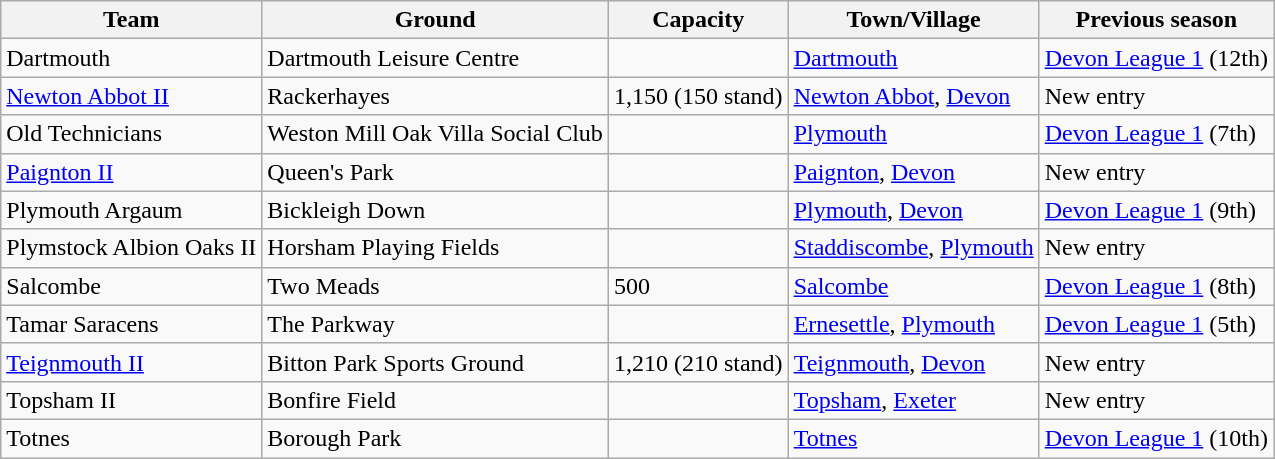<table class="wikitable sortable">
<tr ==>
<th>Team</th>
<th>Ground</th>
<th>Capacity</th>
<th>Town/Village</th>
<th>Previous season</th>
</tr>
<tr>
<td>Dartmouth</td>
<td>Dartmouth Leisure Centre</td>
<td></td>
<td><a href='#'>Dartmouth</a></td>
<td><a href='#'>Devon League 1</a> (12th)</td>
</tr>
<tr>
<td><a href='#'>Newton Abbot II</a></td>
<td>Rackerhayes</td>
<td>1,150 (150 stand)</td>
<td><a href='#'>Newton Abbot</a>, <a href='#'>Devon</a></td>
<td>New entry</td>
</tr>
<tr>
<td>Old Technicians</td>
<td>Weston Mill Oak Villa Social Club</td>
<td></td>
<td><a href='#'>Plymouth</a></td>
<td><a href='#'>Devon League 1</a> (7th)</td>
</tr>
<tr>
<td><a href='#'>Paignton II</a></td>
<td>Queen's Park</td>
<td></td>
<td><a href='#'>Paignton</a>, <a href='#'>Devon</a></td>
<td>New entry</td>
</tr>
<tr>
<td>Plymouth Argaum</td>
<td>Bickleigh Down</td>
<td></td>
<td><a href='#'>Plymouth</a>, <a href='#'>Devon</a></td>
<td><a href='#'>Devon League 1</a> (9th)</td>
</tr>
<tr>
<td>Plymstock Albion Oaks II</td>
<td>Horsham Playing Fields</td>
<td></td>
<td><a href='#'>Staddiscombe</a>, <a href='#'>Plymouth</a></td>
<td>New entry</td>
</tr>
<tr>
<td>Salcombe</td>
<td>Two Meads</td>
<td>500</td>
<td><a href='#'>Salcombe</a></td>
<td><a href='#'>Devon League 1</a> (8th)</td>
</tr>
<tr>
<td>Tamar Saracens</td>
<td>The Parkway</td>
<td></td>
<td><a href='#'>Ernesettle</a>, <a href='#'>Plymouth</a></td>
<td><a href='#'>Devon League 1</a> (5th)</td>
</tr>
<tr>
<td><a href='#'>Teignmouth II</a></td>
<td>Bitton Park Sports Ground</td>
<td>1,210 (210 stand)</td>
<td><a href='#'>Teignmouth</a>, <a href='#'>Devon</a></td>
<td>New entry</td>
</tr>
<tr>
<td>Topsham II</td>
<td>Bonfire Field</td>
<td></td>
<td><a href='#'>Topsham</a>, <a href='#'>Exeter</a></td>
<td>New entry</td>
</tr>
<tr>
<td>Totnes</td>
<td>Borough Park</td>
<td></td>
<td><a href='#'>Totnes</a></td>
<td><a href='#'>Devon League 1</a> (10th)</td>
</tr>
</table>
